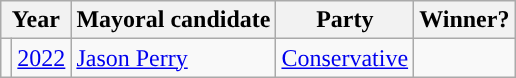<table class="wikitable">
<tr>
<th colspan="2">Year</th>
<th>Mayoral candidate</th>
<th>Party</th>
<th>Winner?</th>
</tr>
<tr>
<td style="background-color: "></td>
<td><a href='#'>2022</a></td>
<td><a href='#'>Jason Perry</a></td>
<td><a href='#'>Conservative</a></td>
<td></td>
</tr>
</table>
